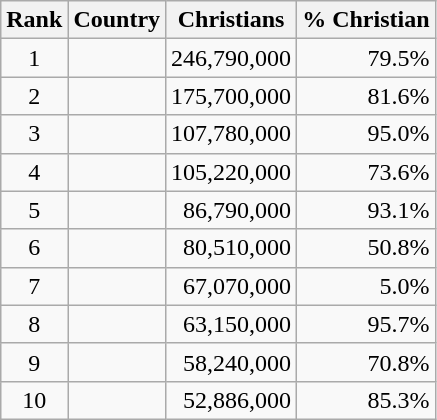<table class="wikitable sortable" style="text-align:right">
<tr>
<th>Rank</th>
<th>Country</th>
<th>Christians</th>
<th>% Christian</th>
</tr>
<tr>
<td align=center>1</td>
<td align=left></td>
<td>246,790,000</td>
<td>79.5%</td>
</tr>
<tr>
<td align=center>2</td>
<td align=left></td>
<td>175,700,000</td>
<td>81.6%</td>
</tr>
<tr>
<td align=center>3</td>
<td align=left></td>
<td>107,780,000</td>
<td>95.0%</td>
</tr>
<tr>
<td align=center>4</td>
<td align=left></td>
<td>105,220,000</td>
<td>73.6%</td>
</tr>
<tr>
<td align=center>5</td>
<td align=left></td>
<td>86,790,000</td>
<td>93.1%</td>
</tr>
<tr>
<td align=center>6</td>
<td align=left></td>
<td>80,510,000</td>
<td>50.8%</td>
</tr>
<tr>
<td align=center>7</td>
<td align=left></td>
<td>67,070,000</td>
<td>5.0%</td>
</tr>
<tr>
<td align=center>8</td>
<td align=left></td>
<td>63,150,000</td>
<td>95.7%</td>
</tr>
<tr>
<td align=center>9</td>
<td align=left></td>
<td>58,240,000</td>
<td>70.8%</td>
</tr>
<tr>
<td align=center>10</td>
<td align=left></td>
<td>52,886,000</td>
<td>85.3%</td>
</tr>
</table>
